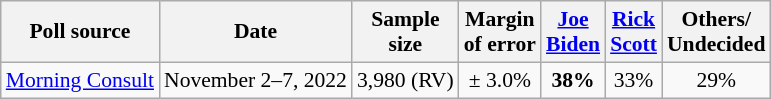<table class="wikitable sortable mw-datatable" style="text-align:center;font-size:90%;line-height:17px">
<tr>
<th>Poll source</th>
<th>Date</th>
<th>Sample<br>size</th>
<th>Margin<br>of error</th>
<th class="unsortable"><a href='#'>Joe<br>Biden</a><br><small></small></th>
<th class="unsortable"><a href='#'>Rick<br>Scott</a><br><small></small></th>
<th class="unsortable">Others/<br>Undecided</th>
</tr>
<tr>
<td><a href='#'>Morning Consult</a></td>
<td data-sort-value="2022-11-07">November 2–7, 2022</td>
<td>3,980 (RV)</td>
<td>± 3.0%</td>
<td><strong>38%</strong></td>
<td>33%</td>
<td>29%</td>
</tr>
</table>
